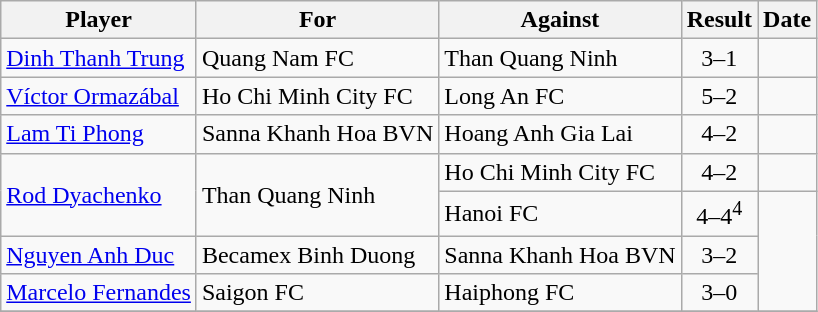<table class="wikitable sortable">
<tr>
<th>Player</th>
<th>For</th>
<th>Against</th>
<th>Result</th>
<th>Date</th>
</tr>
<tr>
<td> <a href='#'>Dinh Thanh Trung</a></td>
<td>Quang Nam FC</td>
<td>Than Quang Ninh</td>
<td align="center">3–1</td>
<td></td>
</tr>
<tr>
<td> <a href='#'>Víctor Ormazábal</a></td>
<td>Ho Chi Minh City FC</td>
<td>Long An FC</td>
<td align="center">5–2</td>
<td></td>
</tr>
<tr>
<td> <a href='#'>Lam Ti Phong</a></td>
<td>Sanna Khanh Hoa BVN</td>
<td>Hoang Anh Gia Lai</td>
<td align="center">4–2</td>
<td></td>
</tr>
<tr>
<td rowspan=2> <a href='#'>Rod Dyachenko</a></td>
<td rowspan=2>Than Quang Ninh</td>
<td>Ho Chi Minh City FC</td>
<td align="center">4–2</td>
<td></td>
</tr>
<tr>
<td>Hanoi FC</td>
<td align="center">4–4<sup>4</sup></td>
<td rowspan=3></td>
</tr>
<tr>
<td> <a href='#'>Nguyen Anh Duc</a></td>
<td>Becamex Binh Duong</td>
<td>Sanna Khanh Hoa BVN</td>
<td align="center">3–2</td>
</tr>
<tr>
<td> <a href='#'>Marcelo Fernandes</a></td>
<td>Saigon FC</td>
<td>Haiphong FC</td>
<td align="center">3–0</td>
</tr>
<tr>
</tr>
</table>
